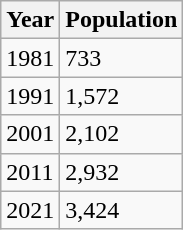<table class=wikitable>
<tr>
<th>Year</th>
<th>Population</th>
</tr>
<tr>
<td>1981</td>
<td>733</td>
</tr>
<tr>
<td>1991</td>
<td>1,572</td>
</tr>
<tr>
<td>2001</td>
<td>2,102</td>
</tr>
<tr>
<td>2011</td>
<td>2,932</td>
</tr>
<tr>
<td>2021</td>
<td>3,424</td>
</tr>
</table>
